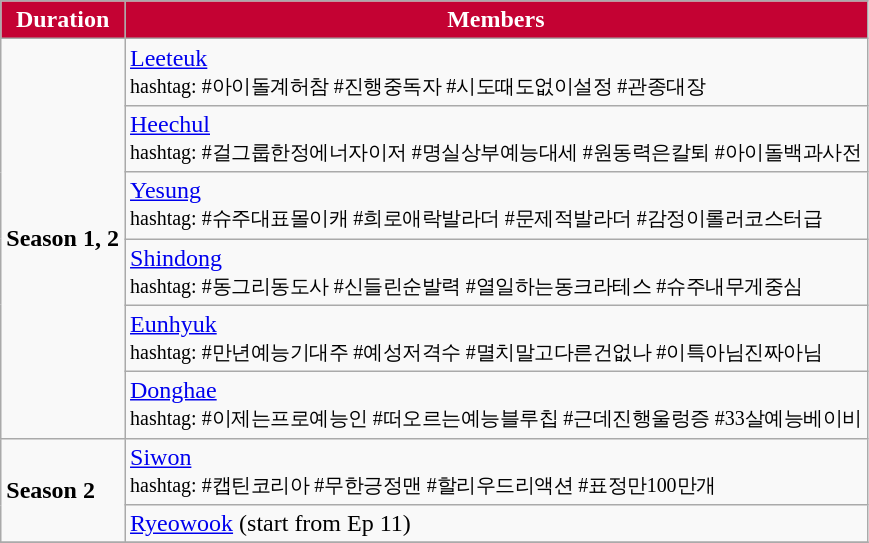<table class="wikitable plainrowheaders">
<tr>
<th scope="col" style="background-color: #C40233; color: #FFFFFF;">Duration</th>
<th scope="col" style="background-color: #C40233; color: #FFFFFF;">Members</th>
</tr>
<tr>
<td rowspan=6><strong>Season 1, 2</strong></td>
<td><a href='#'>Leeteuk</a><br><small>hashtag: #아이돌계허참 #진행중독자 #시도때도없이설정 #관종대장</small></td>
</tr>
<tr>
<td><a href='#'>Heechul</a><br><small>hashtag: #걸그룹한정에너자이저 #명실상부예능대세 #원동력은칼퇴 #아이돌백과사전</small></td>
</tr>
<tr>
<td><a href='#'>Yesung</a><br><small>hashtag: #슈주대표몰이캐 #희로애락발라더 #문제적발라더 #감정이롤러코스터급</small></td>
</tr>
<tr>
<td><a href='#'>Shindong</a><br><small>hashtag: #동그리동도사 #신들린순발력 #열일하는동크라테스 #슈주내무게중심</small></td>
</tr>
<tr>
<td><a href='#'>Eunhyuk</a><br><small>hashtag: #만년예능기대주 #예성저격수 #멸치말고다른건없나 #이특아님진짜아님</small></td>
</tr>
<tr>
<td><a href='#'>Donghae</a><br><small>hashtag: #이제는프로예능인 #떠오르는예능블루칩 #근데진행울렁증 #33살예능베이비</small></td>
</tr>
<tr>
<td rowspan=2><strong>Season 2</strong></td>
<td><a href='#'>Siwon</a><br><small>hashtag: #캡틴코리아 #무한긍정맨 #할리우드리액션 #표정만100만개</small></td>
</tr>
<tr>
<td><a href='#'>Ryeowook</a> (start from Ep 11)</td>
</tr>
<tr>
</tr>
</table>
